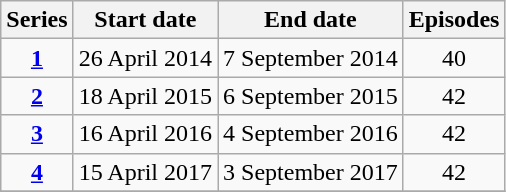<table class="wikitable" style="text-align:center;">
<tr>
<th>Series</th>
<th>Start date</th>
<th>End date</th>
<th>Episodes</th>
</tr>
<tr>
<td><strong><a href='#'>1</a></strong></td>
<td>26 April 2014</td>
<td>7 September 2014</td>
<td>40</td>
</tr>
<tr>
<td><strong><a href='#'>2</a></strong></td>
<td>18 April 2015</td>
<td>6 September 2015</td>
<td>42</td>
</tr>
<tr>
<td><strong><a href='#'>3</a></strong></td>
<td>16 April 2016</td>
<td>4 September 2016</td>
<td>42</td>
</tr>
<tr>
<td><strong><a href='#'>4</a></strong></td>
<td>15 April 2017</td>
<td>3 September 2017</td>
<td>42</td>
</tr>
<tr>
</tr>
</table>
